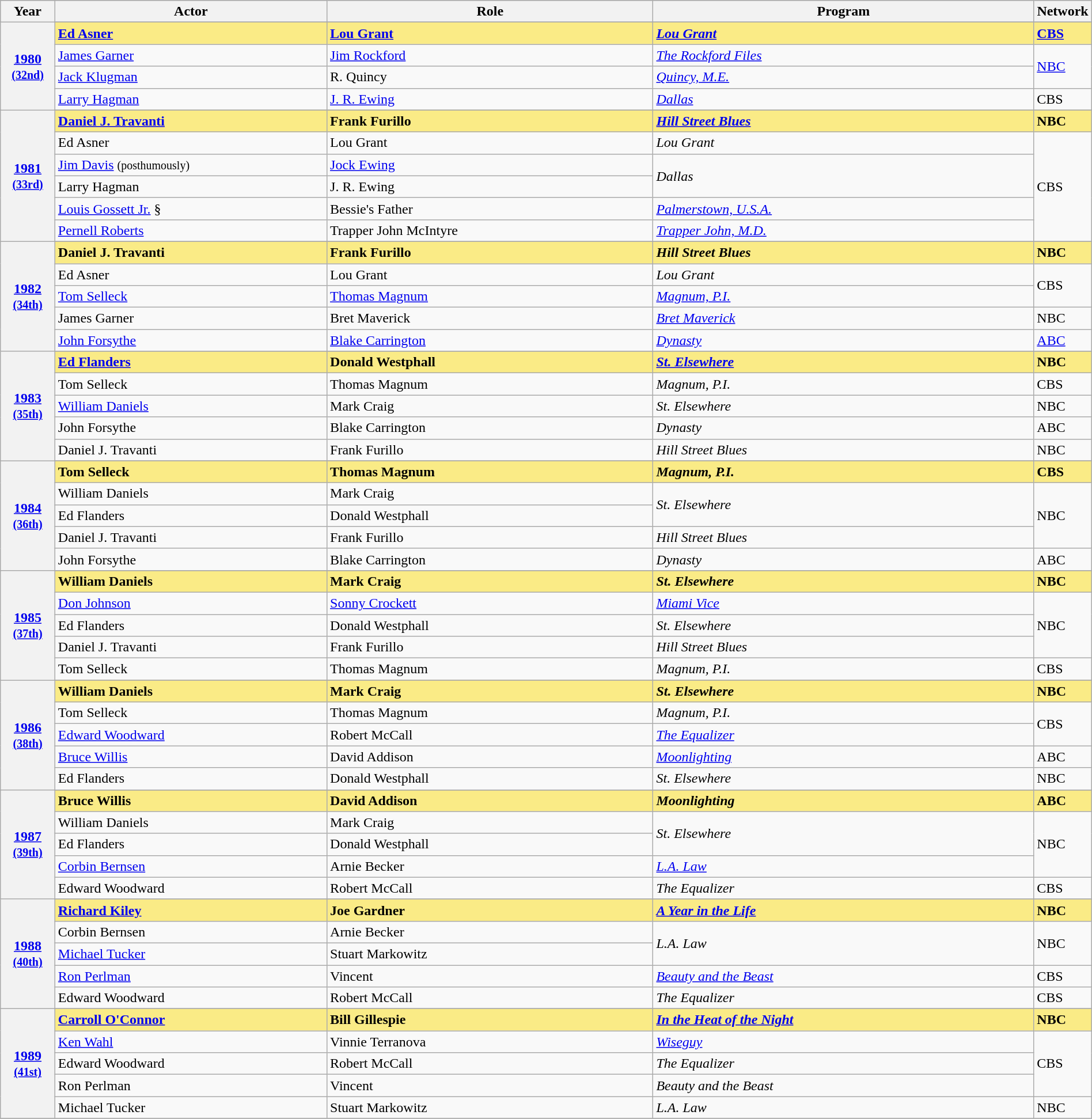<table class="wikitable" style="width:100%">
<tr bgcolor="#bebebe">
<th width="5%">Year</th>
<th width="25%">Actor</th>
<th width="30%">Role</th>
<th width="35%">Program</th>
<th width="5%">Network</th>
</tr>
<tr>
<th rowspan="5" style="text-align:center"><a href='#'>1980</a><br><small><a href='#'>(32nd)</a></small></th>
</tr>
<tr style="background:#FAEB86">
<td><strong><a href='#'>Ed Asner</a></strong></td>
<td><strong><a href='#'>Lou Grant</a></strong></td>
<td><strong><em><a href='#'>Lou Grant</a></em></strong></td>
<td><strong><a href='#'>CBS</a></strong></td>
</tr>
<tr>
<td><a href='#'>James Garner</a></td>
<td><a href='#'>Jim Rockford</a></td>
<td><em><a href='#'>The Rockford Files</a></em></td>
<td rowspan="2"><a href='#'>NBC</a></td>
</tr>
<tr>
<td><a href='#'>Jack Klugman</a></td>
<td>R. Quincy</td>
<td><em><a href='#'>Quincy, M.E.</a></em></td>
</tr>
<tr>
<td><a href='#'>Larry Hagman</a></td>
<td><a href='#'>J. R. Ewing</a></td>
<td><em><a href='#'>Dallas</a></em></td>
<td>CBS</td>
</tr>
<tr>
<th rowspan="7" style="text-align:center"><a href='#'>1981</a><br><small><a href='#'>(33rd)</a></small></th>
</tr>
<tr style="background:#FAEB86">
<td><strong><a href='#'>Daniel J. Travanti</a></strong></td>
<td><strong>Frank Furillo</strong></td>
<td><strong><em><a href='#'>Hill Street Blues</a></em></strong></td>
<td><strong>NBC</strong></td>
</tr>
<tr>
<td>Ed Asner</td>
<td>Lou Grant</td>
<td><em>Lou Grant</em></td>
<td rowspan=5>CBS</td>
</tr>
<tr>
<td><a href='#'>Jim Davis</a> <small>(posthumously)</small></td>
<td><a href='#'>Jock Ewing</a></td>
<td rowspan="2"><em>Dallas</em></td>
</tr>
<tr>
<td>Larry Hagman</td>
<td>J. R. Ewing</td>
</tr>
<tr>
<td><a href='#'>Louis Gossett Jr.</a> §</td>
<td>Bessie's Father</td>
<td><em><a href='#'>Palmerstown, U.S.A.</a></em></td>
</tr>
<tr>
<td><a href='#'>Pernell Roberts</a></td>
<td>Trapper John McIntyre</td>
<td><em><a href='#'>Trapper John, M.D.</a></em></td>
</tr>
<tr>
<th rowspan="6" style="text-align:center"><a href='#'>1982</a><br><small><a href='#'>(34th)</a></small></th>
</tr>
<tr style="background:#FAEB86">
<td><strong>Daniel J. Travanti</strong></td>
<td><strong>Frank Furillo</strong></td>
<td><strong><em>Hill Street Blues</em></strong></td>
<td><strong>NBC</strong></td>
</tr>
<tr>
<td>Ed Asner</td>
<td>Lou Grant</td>
<td><em>Lou Grant</em></td>
<td rowspan="2">CBS</td>
</tr>
<tr>
<td><a href='#'>Tom Selleck</a></td>
<td><a href='#'>Thomas Magnum</a></td>
<td><em><a href='#'>Magnum, P.I.</a></em></td>
</tr>
<tr>
<td>James Garner</td>
<td>Bret Maverick</td>
<td><em><a href='#'>Bret Maverick</a></em></td>
<td>NBC</td>
</tr>
<tr>
<td><a href='#'>John Forsythe</a></td>
<td><a href='#'>Blake Carrington</a></td>
<td><em><a href='#'>Dynasty</a></em></td>
<td><a href='#'>ABC</a></td>
</tr>
<tr>
<th rowspan="6" style="text-align:center"><a href='#'>1983</a><br><small><a href='#'>(35th)</a></small></th>
</tr>
<tr style="background:#FAEB86">
<td><strong><a href='#'>Ed Flanders</a></strong></td>
<td><strong>Donald Westphall</strong></td>
<td><strong><em><a href='#'>St. Elsewhere</a></em></strong></td>
<td><strong>NBC</strong></td>
</tr>
<tr>
<td>Tom Selleck</td>
<td>Thomas Magnum</td>
<td><em>Magnum, P.I.</em></td>
<td>CBS</td>
</tr>
<tr>
<td><a href='#'>William Daniels</a></td>
<td>Mark Craig</td>
<td><em>St. Elsewhere</em></td>
<td>NBC</td>
</tr>
<tr>
<td>John Forsythe</td>
<td>Blake Carrington</td>
<td><em>Dynasty</em></td>
<td>ABC</td>
</tr>
<tr>
<td>Daniel J. Travanti</td>
<td>Frank Furillo</td>
<td><em>Hill Street Blues</em></td>
<td>NBC</td>
</tr>
<tr>
<th rowspan="6" style="text-align:center"><a href='#'>1984</a><br><small><a href='#'>(36th)</a></small><br></th>
</tr>
<tr style="background:#FAEB86">
<td><strong>Tom Selleck</strong></td>
<td><strong>Thomas Magnum</strong></td>
<td><strong><em>Magnum, P.I.</em></strong></td>
<td><strong>CBS</strong></td>
</tr>
<tr>
<td>William Daniels</td>
<td>Mark Craig</td>
<td rowspan=2><em>St. Elsewhere</em></td>
<td rowspan=3>NBC</td>
</tr>
<tr>
<td>Ed Flanders</td>
<td>Donald Westphall</td>
</tr>
<tr>
<td>Daniel J. Travanti</td>
<td>Frank Furillo</td>
<td><em>Hill Street Blues</em></td>
</tr>
<tr>
<td>John Forsythe</td>
<td>Blake Carrington</td>
<td><em>Dynasty</em></td>
<td>ABC</td>
</tr>
<tr>
<th rowspan="6" style="text-align:center"><a href='#'>1985</a><br><small><a href='#'>(37th)</a></small></th>
</tr>
<tr style="background:#FAEB86">
<td><strong>William Daniels</strong></td>
<td><strong>Mark Craig</strong></td>
<td><strong><em>St. Elsewhere</em></strong></td>
<td><strong>NBC</strong></td>
</tr>
<tr>
<td><a href='#'>Don Johnson</a></td>
<td><a href='#'>Sonny Crockett</a></td>
<td><em><a href='#'>Miami Vice</a></em></td>
<td rowspan=3>NBC</td>
</tr>
<tr>
<td>Ed Flanders</td>
<td>Donald Westphall</td>
<td><em>St. Elsewhere</em></td>
</tr>
<tr>
<td>Daniel J. Travanti</td>
<td>Frank Furillo</td>
<td><em>Hill Street Blues</em></td>
</tr>
<tr>
<td>Tom Selleck</td>
<td>Thomas Magnum</td>
<td><em>Magnum, P.I.</em></td>
<td>CBS</td>
</tr>
<tr>
<th rowspan="6" style="text-align:center"><a href='#'>1986</a><br><small><a href='#'>(38th)</a></small></th>
</tr>
<tr style="background:#FAEB86">
<td><strong>William Daniels</strong></td>
<td><strong>Mark Craig</strong></td>
<td><strong><em>St. Elsewhere</em></strong></td>
<td><strong>NBC</strong></td>
</tr>
<tr>
<td>Tom Selleck</td>
<td>Thomas Magnum</td>
<td><em>Magnum, P.I.</em></td>
<td rowspan="2">CBS</td>
</tr>
<tr>
<td><a href='#'>Edward Woodward</a></td>
<td>Robert McCall</td>
<td><em><a href='#'>The Equalizer</a></em></td>
</tr>
<tr>
<td><a href='#'>Bruce Willis</a></td>
<td>David Addison</td>
<td><em><a href='#'>Moonlighting</a></em></td>
<td>ABC</td>
</tr>
<tr>
<td>Ed Flanders</td>
<td>Donald Westphall</td>
<td><em>St. Elsewhere</em></td>
<td>NBC</td>
</tr>
<tr>
<th rowspan="6" style="text-align:center"><a href='#'>1987</a><br><small><a href='#'>(39th)</a></small></th>
</tr>
<tr style="background:#FAEB86">
<td><strong>Bruce Willis</strong></td>
<td><strong>David Addison</strong></td>
<td><strong><em>Moonlighting</em></strong></td>
<td><strong>ABC</strong></td>
</tr>
<tr>
<td>William Daniels</td>
<td>Mark Craig</td>
<td rowspan="2"><em>St. Elsewhere</em></td>
<td rowspan="3">NBC</td>
</tr>
<tr>
<td>Ed Flanders</td>
<td>Donald Westphall</td>
</tr>
<tr>
<td><a href='#'>Corbin Bernsen</a></td>
<td>Arnie Becker</td>
<td><em><a href='#'>L.A. Law</a></em></td>
</tr>
<tr>
<td>Edward Woodward</td>
<td>Robert McCall</td>
<td><em>The Equalizer</em></td>
<td>CBS</td>
</tr>
<tr>
<th rowspan="6" style="text-align:center"><a href='#'>1988</a><br><small><a href='#'>(40th)</a></small></th>
</tr>
<tr style="background:#FAEB86">
<td><strong><a href='#'>Richard Kiley</a></strong></td>
<td><strong>Joe Gardner</strong></td>
<td><strong><em><a href='#'>A Year in the Life</a></em></strong></td>
<td><strong>NBC</strong></td>
</tr>
<tr>
<td>Corbin Bernsen</td>
<td>Arnie Becker</td>
<td rowspan="2"><em>L.A. Law</em></td>
<td rowspan="2">NBC</td>
</tr>
<tr>
<td><a href='#'>Michael Tucker</a></td>
<td>Stuart Markowitz</td>
</tr>
<tr>
<td><a href='#'>Ron Perlman</a></td>
<td>Vincent</td>
<td><em><a href='#'>Beauty and the Beast</a></em></td>
<td>CBS</td>
</tr>
<tr>
<td>Edward Woodward</td>
<td>Robert McCall</td>
<td><em>The Equalizer</em></td>
<td>CBS</td>
</tr>
<tr>
<th rowspan="6" style="text-align:center"><a href='#'>1989</a><br><small><a href='#'>(41st)</a></small></th>
</tr>
<tr style="background:#FAEB86">
<td><strong><a href='#'>Carroll O'Connor</a></strong></td>
<td><strong>Bill Gillespie</strong></td>
<td><strong><em><a href='#'>In the Heat of the Night</a></em></strong></td>
<td><strong>NBC</strong></td>
</tr>
<tr>
<td><a href='#'>Ken Wahl</a></td>
<td>Vinnie Terranova</td>
<td><em><a href='#'>Wiseguy</a></em></td>
<td rowspan=3>CBS</td>
</tr>
<tr>
<td>Edward Woodward</td>
<td>Robert McCall</td>
<td><em>The Equalizer</em></td>
</tr>
<tr>
<td>Ron Perlman</td>
<td>Vincent</td>
<td><em>Beauty and the Beast</em></td>
</tr>
<tr>
<td>Michael Tucker</td>
<td>Stuart Markowitz</td>
<td><em>L.A. Law</em></td>
<td>NBC</td>
</tr>
<tr>
</tr>
</table>
